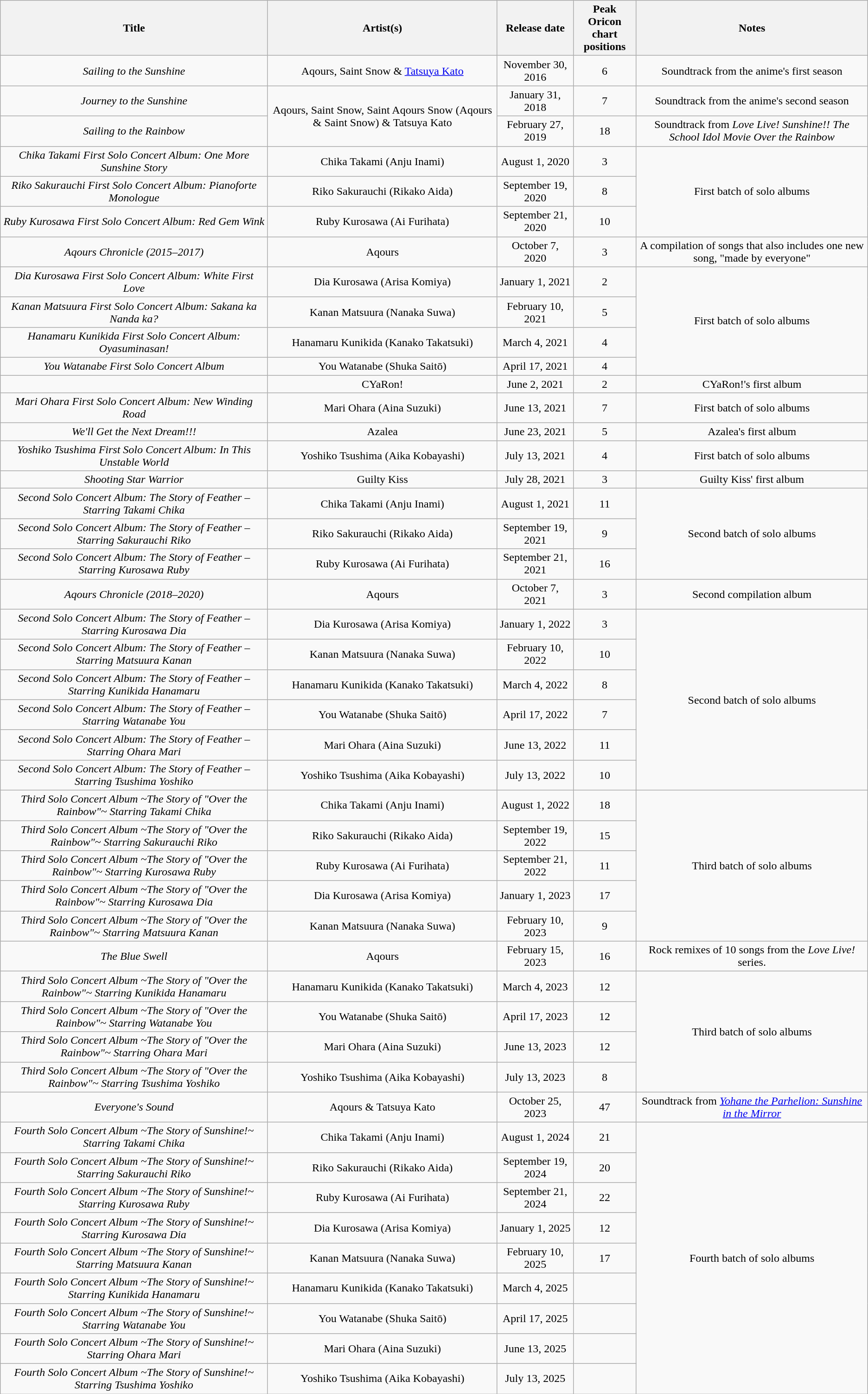<table class="wikitable" style="text-align:center;">
<tr>
<th scope="col" rowspan="1">Title</th>
<th scope="col" rowspan="1">Artist(s)</th>
<th scope="col" colspan="1">Release date</th>
<th scope="col" rowspan="1">Peak Oricon<br>chart positions<br></th>
<th scope="col" rowspan="1">Notes</th>
</tr>
<tr>
<td><em>Sailing to the Sunshine</em></td>
<td>Aqours, Saint Snow & <a href='#'>Tatsuya Kato</a></td>
<td>November 30, 2016</td>
<td>6</td>
<td>Soundtrack from the anime's first season</td>
</tr>
<tr>
<td><em>Journey to the Sunshine</em></td>
<td rowspan="2">Aqours, Saint Snow, Saint Aqours Snow (Aqours & Saint Snow) & Tatsuya Kato</td>
<td>January 31, 2018</td>
<td>7</td>
<td>Soundtrack from the anime's second season</td>
</tr>
<tr>
<td><em>Sailing to the Rainbow</em></td>
<td>February 27, 2019</td>
<td>18</td>
<td>Soundtrack from <em>Love Live! Sunshine!! The School Idol Movie Over the Rainbow</em></td>
</tr>
<tr>
<td><em>Chika Takami First Solo Concert Album: One More Sunshine Story</em></td>
<td>Chika Takami (Anju Inami)</td>
<td>August 1, 2020</td>
<td>3</td>
<td rowspan="3">First batch of solo albums</td>
</tr>
<tr>
<td><em>Riko Sakurauchi First Solo Concert Album: Pianoforte Monologue</em></td>
<td>Riko Sakurauchi (Rikako Aida)</td>
<td>September 19, 2020</td>
<td>8</td>
</tr>
<tr>
<td><em>Ruby Kurosawa First Solo Concert Album: Red Gem Wink</em></td>
<td>Ruby Kurosawa (Ai Furihata)</td>
<td>September 21, 2020</td>
<td>10</td>
</tr>
<tr>
<td><em>Aqours Chronicle (2015–2017)</em></td>
<td>Aqours</td>
<td>October 7, 2020</td>
<td>3</td>
<td>A compilation of songs that also includes one new song, "made by everyone"</td>
</tr>
<tr>
<td><em>Dia Kurosawa First Solo Concert Album: White First Love</em></td>
<td>Dia Kurosawa (Arisa Komiya)</td>
<td>January 1, 2021</td>
<td>2</td>
<td rowspan="4">First batch of solo albums</td>
</tr>
<tr>
<td><em>Kanan Matsuura First Solo Concert Album: Sakana ka Nanda ka?</em></td>
<td>Kanan Matsuura (Nanaka Suwa)</td>
<td>February 10, 2021</td>
<td>5</td>
</tr>
<tr>
<td><em>Hanamaru Kunikida First Solo Concert Album: Oyasuminasan!</em></td>
<td>Hanamaru Kunikida (Kanako Takatsuki)</td>
<td>March 4, 2021</td>
<td>4</td>
</tr>
<tr>
<td><em>You Watanabe First Solo Concert Album</em></td>
<td>You Watanabe (Shuka Saitō)</td>
<td>April 17, 2021</td>
<td>4</td>
</tr>
<tr>
<td></td>
<td>CYaRon!</td>
<td>June 2, 2021</td>
<td>2</td>
<td>CYaRon!'s first album</td>
</tr>
<tr>
<td><em>Mari Ohara First Solo Concert Album: New Winding Road</em></td>
<td>Mari Ohara (Aina Suzuki)</td>
<td>June 13, 2021</td>
<td>7</td>
<td>First batch of solo albums</td>
</tr>
<tr>
<td><em>We'll Get the Next Dream!!!</em></td>
<td>Azalea</td>
<td>June 23, 2021</td>
<td>5</td>
<td>Azalea's first album</td>
</tr>
<tr>
<td><em>Yoshiko Tsushima First Solo Concert Album: In This Unstable World</em></td>
<td>Yoshiko Tsushima (Aika Kobayashi)</td>
<td>July 13, 2021</td>
<td>4</td>
<td>First batch of solo albums</td>
</tr>
<tr>
<td><em>Shooting Star Warrior</em></td>
<td>Guilty Kiss</td>
<td>July 28, 2021</td>
<td>3</td>
<td>Guilty Kiss' first album</td>
</tr>
<tr>
<td><em>Second Solo Concert Album: The Story of Feather – Starring Takami Chika</em></td>
<td>Chika Takami (Anju Inami)</td>
<td>August 1, 2021</td>
<td>11</td>
<td rowspan="3">Second batch of solo albums</td>
</tr>
<tr>
<td><em>Second Solo Concert Album: The Story of Feather – Starring Sakurauchi Riko</em></td>
<td>Riko Sakurauchi (Rikako Aida)</td>
<td>September 19, 2021</td>
<td>9</td>
</tr>
<tr>
<td><em>Second Solo Concert Album: The Story of Feather – Starring Kurosawa Ruby</em></td>
<td>Ruby Kurosawa (Ai Furihata)</td>
<td>September 21, 2021</td>
<td>16</td>
</tr>
<tr>
<td><em>Aqours Chronicle (2018–2020)</em></td>
<td>Aqours</td>
<td>October 7, 2021</td>
<td>3</td>
<td>Second compilation album</td>
</tr>
<tr>
<td><em>Second Solo Concert Album: The Story of Feather – Starring Kurosawa Dia</em></td>
<td>Dia Kurosawa (Arisa Komiya)</td>
<td>January 1, 2022</td>
<td>3</td>
<td rowspan="6">Second batch of solo albums</td>
</tr>
<tr>
<td><em>Second Solo Concert Album: The Story of Feather – Starring Matsuura Kanan</em></td>
<td>Kanan Matsuura (Nanaka Suwa)</td>
<td>February 10, 2022</td>
<td>10</td>
</tr>
<tr>
<td><em>Second Solo Concert Album: The Story of Feather – Starring Kunikida Hanamaru</em></td>
<td>Hanamaru Kunikida (Kanako Takatsuki)</td>
<td>March 4, 2022</td>
<td>8</td>
</tr>
<tr>
<td><em>Second Solo Concert Album: The Story of Feather – Starring Watanabe You</em></td>
<td>You Watanabe (Shuka Saitō)</td>
<td>April 17, 2022</td>
<td>7</td>
</tr>
<tr>
<td><em>Second Solo Concert Album: The Story of Feather – Starring Ohara Mari</em></td>
<td>Mari Ohara (Aina Suzuki)</td>
<td>June 13, 2022</td>
<td>11</td>
</tr>
<tr>
<td><em>Second Solo Concert Album: The Story of Feather – Starring Tsushima Yoshiko</em></td>
<td>Yoshiko Tsushima (Aika Kobayashi)</td>
<td>July 13, 2022</td>
<td>10</td>
</tr>
<tr>
<td><em>Third Solo Concert Album ~The Story of "Over the Rainbow"~ Starring Takami Chika</em></td>
<td>Chika Takami (Anju Inami)</td>
<td>August 1, 2022</td>
<td>18</td>
<td rowspan="5">Third batch of solo albums</td>
</tr>
<tr>
<td><em>Third Solo Concert Album ~The Story of "Over the Rainbow"~ Starring Sakurauchi Riko</em></td>
<td>Riko Sakurauchi (Rikako Aida)</td>
<td>September 19, 2022</td>
<td>15</td>
</tr>
<tr>
<td><em>Third Solo Concert Album ~The Story of "Over the Rainbow"~ Starring Kurosawa Ruby</em></td>
<td>Ruby Kurosawa (Ai Furihata)</td>
<td>September 21, 2022</td>
<td>11</td>
</tr>
<tr>
<td><em>Third Solo Concert Album ~The Story of "Over the Rainbow"~ Starring Kurosawa Dia</em></td>
<td>Dia Kurosawa (Arisa Komiya)</td>
<td>January 1, 2023</td>
<td>17</td>
</tr>
<tr>
<td><em>Third Solo Concert Album ~The Story of "Over the Rainbow"~ Starring Matsuura Kanan</em></td>
<td>Kanan Matsuura (Nanaka Suwa)</td>
<td>February 10, 2023</td>
<td>9</td>
</tr>
<tr>
<td><em>The Blue Swell</em></td>
<td>Aqours</td>
<td>February 15, 2023</td>
<td>16</td>
<td>Rock remixes of 10 songs from the <em>Love Live!</em> series.</td>
</tr>
<tr>
<td><em>Third Solo Concert Album ~The Story of "Over the Rainbow"~ Starring Kunikida Hanamaru</em></td>
<td>Hanamaru Kunikida (Kanako Takatsuki)</td>
<td>March 4, 2023</td>
<td>12</td>
<td rowspan="4">Third batch of solo albums</td>
</tr>
<tr>
<td><em>Third Solo Concert Album ~The Story of "Over the Rainbow"~ Starring Watanabe You</em></td>
<td>You Watanabe (Shuka Saitō)</td>
<td>April 17, 2023</td>
<td>12</td>
</tr>
<tr>
<td><em>Third Solo Concert Album ~The Story of "Over the Rainbow"~ Starring Ohara Mari</em></td>
<td>Mari Ohara (Aina Suzuki)</td>
<td>June 13, 2023</td>
<td>12</td>
</tr>
<tr>
<td><em>Third Solo Concert Album ~The Story of "Over the Rainbow"~ Starring Tsushima Yoshiko</em></td>
<td>Yoshiko Tsushima (Aika Kobayashi)</td>
<td>July 13, 2023</td>
<td>8</td>
</tr>
<tr>
<td><em>Everyone's Sound</em></td>
<td>Aqours & Tatsuya Kato</td>
<td>October 25, 2023</td>
<td>47</td>
<td>Soundtrack from <em><a href='#'>Yohane the Parhelion: Sunshine in the Mirror</a></em></td>
</tr>
<tr>
<td><em>Fourth Solo Concert Album ~The Story of Sunshine!~ Starring Takami Chika</em></td>
<td>Chika Takami (Anju Inami)</td>
<td>August 1, 2024</td>
<td>21</td>
<td rowspan="9">Fourth batch of solo albums</td>
</tr>
<tr>
<td><em>Fourth Solo Concert Album ~The Story of Sunshine!~ Starring Sakurauchi Riko</em></td>
<td>Riko Sakurauchi (Rikako Aida)</td>
<td>September 19, 2024</td>
<td>20</td>
</tr>
<tr>
<td><em>Fourth Solo Concert Album ~The Story of Sunshine!~ Starring Kurosawa Ruby</em></td>
<td>Ruby Kurosawa (Ai Furihata)</td>
<td>September 21, 2024</td>
<td>22</td>
</tr>
<tr>
<td><em>Fourth Solo Concert Album ~The Story of Sunshine!~ Starring Kurosawa Dia</em></td>
<td>Dia Kurosawa (Arisa Komiya)</td>
<td>January 1, 2025</td>
<td>12</td>
</tr>
<tr>
<td><em>Fourth Solo Concert Album ~The Story of Sunshine!~ Starring Matsuura Kanan</em></td>
<td>Kanan Matsuura (Nanaka Suwa)</td>
<td>February 10, 2025</td>
<td>17</td>
</tr>
<tr>
<td><em>Fourth Solo Concert Album ~The Story of Sunshine!~ Starring Kunikida Hanamaru</em></td>
<td>Hanamaru Kunikida (Kanako Takatsuki)</td>
<td>March 4, 2025</td>
<td></td>
</tr>
<tr>
<td><em>Fourth Solo Concert Album ~The Story of Sunshine!~ Starring Watanabe You</em></td>
<td>You Watanabe (Shuka Saitō)</td>
<td>April 17, 2025</td>
<td></td>
</tr>
<tr>
<td><em>Fourth Solo Concert Album ~The Story of Sunshine!~ Starring Ohara Mari</em></td>
<td>Mari Ohara (Aina Suzuki)</td>
<td>June 13, 2025</td>
<td></td>
</tr>
<tr>
<td><em>Fourth Solo Concert Album ~The Story of Sunshine!~ Starring Tsushima Yoshiko</em></td>
<td>Yoshiko Tsushima (Aika Kobayashi)</td>
<td>July 13, 2025</td>
<td></td>
</tr>
</table>
